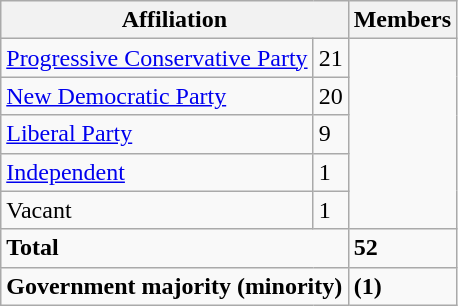<table class="wikitable">
<tr>
<th colspan="2">Affiliation</th>
<th>Members</th>
</tr>
<tr>
<td align=left><a href='#'>Progressive Conservative Party</a></td>
<td>21</td>
</tr>
<tr>
<td align=left><a href='#'>New Democratic Party</a></td>
<td>20</td>
</tr>
<tr>
<td align=left><a href='#'>Liberal Party</a></td>
<td>9</td>
</tr>
<tr>
<td><a href='#'>Independent</a></td>
<td>1</td>
</tr>
<tr>
<td>Vacant</td>
<td>1</td>
</tr>
<tr>
<td colspan="2" align=left><strong>Total</strong><br></td>
<td><strong>52</strong></td>
</tr>
<tr>
<td colspan="2" align=left><strong>Government majority (minority)</strong><br></td>
<td><strong>(1)</strong></td>
</tr>
</table>
